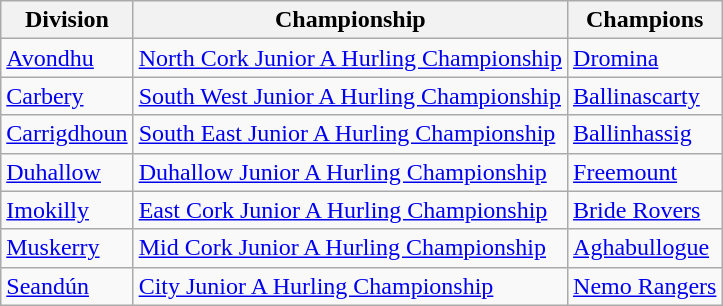<table class="wikitable">
<tr>
<th>Division</th>
<th>Championship</th>
<th>Champions</th>
</tr>
<tr>
<td><a href='#'>Avondhu</a></td>
<td><a href='#'>North Cork Junior A Hurling Championship</a></td>
<td><a href='#'>Dromina</a></td>
</tr>
<tr>
<td><a href='#'>Carbery</a></td>
<td><a href='#'>South West Junior A Hurling Championship</a></td>
<td><a href='#'>Ballinascarty</a></td>
</tr>
<tr>
<td><a href='#'>Carrigdhoun</a></td>
<td><a href='#'>South East Junior A Hurling Championship</a></td>
<td><a href='#'>Ballinhassig</a></td>
</tr>
<tr>
<td><a href='#'>Duhallow</a></td>
<td><a href='#'>Duhallow Junior A Hurling Championship</a></td>
<td><a href='#'>Freemount</a></td>
</tr>
<tr>
<td><a href='#'>Imokilly</a></td>
<td><a href='#'>East Cork Junior A Hurling Championship</a></td>
<td><a href='#'>Bride Rovers</a></td>
</tr>
<tr>
<td><a href='#'>Muskerry</a></td>
<td><a href='#'>Mid Cork Junior A Hurling Championship</a></td>
<td><a href='#'>Aghabullogue</a></td>
</tr>
<tr>
<td><a href='#'>Seandún</a></td>
<td><a href='#'>City Junior A Hurling Championship</a></td>
<td><a href='#'>Nemo Rangers</a></td>
</tr>
</table>
